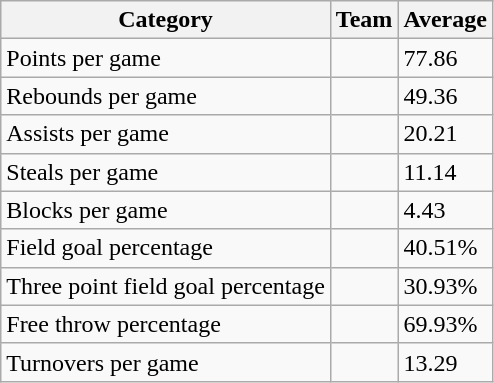<table class="wikitable">
<tr>
<th>Category</th>
<th>Team</th>
<th>Average</th>
</tr>
<tr>
<td>Points per game</td>
<td></td>
<td>77.86</td>
</tr>
<tr>
<td>Rebounds per game</td>
<td></td>
<td>49.36</td>
</tr>
<tr>
<td>Assists per game</td>
<td></td>
<td>20.21</td>
</tr>
<tr>
<td>Steals per game</td>
<td></td>
<td>11.14</td>
</tr>
<tr>
<td>Blocks per game</td>
<td></td>
<td>4.43</td>
</tr>
<tr>
<td>Field goal percentage</td>
<td></td>
<td>40.51%</td>
</tr>
<tr>
<td>Three point field goal percentage</td>
<td></td>
<td>30.93%</td>
</tr>
<tr>
<td>Free throw percentage</td>
<td></td>
<td>69.93%</td>
</tr>
<tr>
<td>Turnovers per game</td>
<td></td>
<td>13.29</td>
</tr>
</table>
